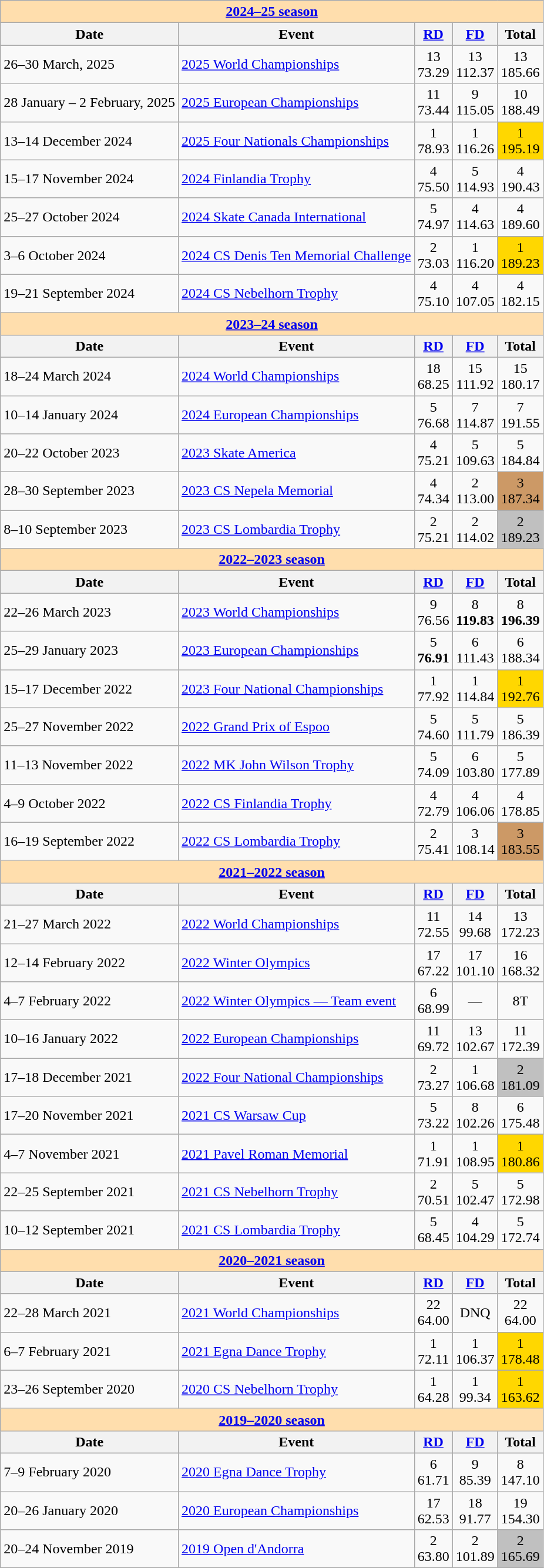<table class="wikitable">
<tr>
<td style="background-color: #ffdead; " colspan=5 align=center><a href='#'><strong>2024–25 season</strong></a></td>
</tr>
<tr>
<th>Date</th>
<th>Event</th>
<th><a href='#'>RD</a></th>
<th><a href='#'>FD</a></th>
<th>Total</th>
</tr>
<tr>
<td>26–30 March, 2025</td>
<td><a href='#'>2025 World Championships</a></td>
<td align=center>13 <br> 73.29</td>
<td align=center>13 <br> 112.37</td>
<td align=center>13 <br> 185.66</td>
</tr>
<tr>
<td>28 January – 2 February, 2025</td>
<td><a href='#'>2025 European Championships</a></td>
<td align=center>11 <br> 73.44</td>
<td align=center>9 <br> 115.05</td>
<td align=center>10 <br> 188.49</td>
</tr>
<tr>
<td>13–14 December 2024</td>
<td><a href='#'>2025 Four Nationals Championships</a></td>
<td align=center>1 <br> 78.93</td>
<td align=center>1 <br> 116.26</td>
<td align=center bgcolor=gold>1 <br> 195.19</td>
</tr>
<tr>
<td>15–17 November 2024</td>
<td><a href='#'>2024 Finlandia Trophy</a></td>
<td align=center>4 <br> 75.50</td>
<td align=center>5 <br> 114.93</td>
<td align=center>4 <br> 190.43</td>
</tr>
<tr>
<td>25–27 October 2024</td>
<td><a href='#'>2024 Skate Canada International</a></td>
<td align=center>5 <br> 74.97</td>
<td align=center>4 <br> 114.63</td>
<td align=center>4 <br> 189.60</td>
</tr>
<tr>
<td>3–6 October 2024</td>
<td><a href='#'>2024 CS Denis Ten Memorial Challenge</a></td>
<td align=center>2 <br> 73.03</td>
<td align=center>1 <br> 116.20</td>
<td align=center bgcolor=gold>1 <br> 189.23</td>
</tr>
<tr>
<td>19–21 September 2024</td>
<td><a href='#'>2024 CS Nebelhorn Trophy</a></td>
<td align=center>4 <br> 75.10</td>
<td align=center>4 <br> 107.05</td>
<td align=center>4 <br> 182.15</td>
</tr>
<tr>
<td style="background-color: #ffdead; " colspan=5 align=center><a href='#'><strong>2023–24 season</strong></a></td>
</tr>
<tr>
<th>Date</th>
<th>Event</th>
<th><a href='#'>RD</a></th>
<th><a href='#'>FD</a></th>
<th>Total</th>
</tr>
<tr>
<td>18–24 March 2024</td>
<td><a href='#'>2024 World Championships</a></td>
<td align=center>18 <br> 68.25</td>
<td align=center>15 <br> 111.92</td>
<td align=center>15 <br> 180.17</td>
</tr>
<tr>
<td>10–14 January 2024</td>
<td><a href='#'>2024 European Championships</a></td>
<td align=center>5 <br> 76.68</td>
<td align=center>7 <br> 114.87</td>
<td align=center>7 <br> 191.55</td>
</tr>
<tr>
<td>20–22 October 2023</td>
<td><a href='#'>2023 Skate America</a></td>
<td align=center>4 <br> 75.21</td>
<td align=center>5 <br> 109.63</td>
<td align=center>5 <br> 184.84</td>
</tr>
<tr>
<td>28–30 September 2023</td>
<td><a href='#'>2023 CS Nepela Memorial</a></td>
<td align=center>4 <br> 74.34</td>
<td align=center>2 <br> 113.00</td>
<td align=center bgcolor=cc9966>3 <br> 187.34</td>
</tr>
<tr>
<td>8–10 September 2023</td>
<td><a href='#'>2023 CS Lombardia Trophy</a></td>
<td align=center>2 <br> 75.21</td>
<td align=center>2 <br> 114.02</td>
<td align=center bgcolor=silver>2 <br> 189.23</td>
</tr>
<tr>
<td style="background-color: #ffdead; " colspan=5 align=center><a href='#'><strong>2022–2023 season</strong></a></td>
</tr>
<tr>
<th>Date</th>
<th>Event</th>
<th><a href='#'>RD</a></th>
<th><a href='#'>FD</a></th>
<th>Total</th>
</tr>
<tr>
<td>22–26 March 2023</td>
<td><a href='#'>2023 World Championships</a></td>
<td align=center>9 <br> 76.56</td>
<td align=center>8 <br> <strong>119.83</strong></td>
<td align=center>8 <br> <strong>196.39</strong></td>
</tr>
<tr>
<td>25–29 January 2023</td>
<td><a href='#'>2023 European Championships</a></td>
<td align=center>5 <br> <strong>76.91</strong></td>
<td align=center>6 <br> 111.43</td>
<td align=center>6 <br> 188.34</td>
</tr>
<tr>
<td>15–17 December 2022</td>
<td><a href='#'>2023 Four National Championships</a></td>
<td align=center>1 <br> 77.92</td>
<td align=center>1 <br> 114.84</td>
<td align=center bgcolor=gold>1 <br> 192.76</td>
</tr>
<tr>
<td>25–27 November 2022</td>
<td><a href='#'>2022 Grand Prix of Espoo</a></td>
<td align=center>5 <br> 74.60</td>
<td align=center>5 <br> 111.79</td>
<td align=center>5 <br> 186.39</td>
</tr>
<tr>
<td>11–13 November 2022</td>
<td><a href='#'>2022 MK John Wilson Trophy</a></td>
<td align=center>5 <br> 74.09</td>
<td align=center>6 <br> 103.80</td>
<td align=center>5 <br> 177.89</td>
</tr>
<tr>
<td>4–9 October 2022</td>
<td><a href='#'>2022 CS Finlandia Trophy</a></td>
<td align=center>4 <br> 72.79</td>
<td align=center>4 <br> 106.06</td>
<td align=center>4 <br> 178.85</td>
</tr>
<tr>
<td>16–19 September 2022</td>
<td><a href='#'>2022 CS Lombardia Trophy</a></td>
<td align=center>2 <br> 75.41</td>
<td align=center>3 <br> 108.14</td>
<td align=center bgcolor=cc9966>3 <br> 183.55</td>
</tr>
<tr>
<td style="background-color: #ffdead; " colspan=5 align=center><a href='#'><strong>2021–2022 season</strong></a></td>
</tr>
<tr>
<th>Date</th>
<th>Event</th>
<th><a href='#'>RD</a></th>
<th><a href='#'>FD</a></th>
<th>Total</th>
</tr>
<tr>
<td>21–27 March 2022</td>
<td><a href='#'>2022 World Championships</a></td>
<td align=center>11 <br> 72.55</td>
<td align=center>14 <br> 99.68</td>
<td align=center>13 <br> 172.23</td>
</tr>
<tr>
<td>12–14 February 2022</td>
<td><a href='#'>2022 Winter Olympics</a></td>
<td align=center>17 <br> 67.22</td>
<td align=center>17 <br> 101.10</td>
<td align=center>16 <br> 168.32</td>
</tr>
<tr>
<td>4–7 February 2022</td>
<td><a href='#'>2022 Winter Olympics — Team event</a></td>
<td align=center>6 <br> 68.99</td>
<td align=center>—</td>
<td align=center>8T</td>
</tr>
<tr>
<td>10–16 January 2022</td>
<td><a href='#'>2022 European Championships</a></td>
<td align=center>11 <br> 69.72</td>
<td align=center>13 <br> 102.67</td>
<td align=center>11 <br> 172.39</td>
</tr>
<tr>
<td>17–18 December 2021</td>
<td><a href='#'>2022 Four National Championships</a></td>
<td align=center>2 <br> 73.27</td>
<td align=center>1 <br> 106.68</td>
<td align=center bgcolor=silver>2 <br> 181.09</td>
</tr>
<tr>
<td>17–20 November 2021</td>
<td><a href='#'>2021 CS Warsaw Cup</a></td>
<td align=center>5 <br> 73.22</td>
<td align=center>8 <br> 102.26</td>
<td align=center>6 <br> 175.48</td>
</tr>
<tr>
<td>4–7 November 2021</td>
<td><a href='#'>2021 Pavel Roman Memorial</a></td>
<td align=center>1 <br> 71.91</td>
<td align=center>1 <br> 108.95</td>
<td align=center bgcolor=gold>1 <br> 180.86</td>
</tr>
<tr>
<td>22–25 September 2021</td>
<td><a href='#'>2021 CS Nebelhorn Trophy</a></td>
<td align=center>2 <br> 70.51</td>
<td align=center>5 <br> 102.47</td>
<td align=center>5 <br> 172.98</td>
</tr>
<tr>
<td>10–12 September 2021</td>
<td><a href='#'>2021 CS Lombardia Trophy</a></td>
<td align=center>5 <br> 68.45</td>
<td align=center>4 <br> 104.29</td>
<td align=center>5 <br> 172.74</td>
</tr>
<tr>
<td style="background-color: #ffdead; " colspan=5 align=center><a href='#'><strong>2020–2021 season</strong></a></td>
</tr>
<tr>
<th>Date</th>
<th>Event</th>
<th><a href='#'>RD</a></th>
<th><a href='#'>FD</a></th>
<th>Total</th>
</tr>
<tr>
<td>22–28 March 2021</td>
<td><a href='#'>2021 World Championships</a></td>
<td align=center>22 <br> 64.00</td>
<td align=center>DNQ</td>
<td align=center>22 <br> 64.00</td>
</tr>
<tr>
<td>6–7 February 2021</td>
<td><a href='#'>2021 Egna Dance Trophy</a></td>
<td align=center>1 <br> 72.11</td>
<td align=center>1 <br> 106.37</td>
<td align=center bgcolor=gold>1 <br> 178.48</td>
</tr>
<tr>
<td>23–26 September 2020</td>
<td><a href='#'>2020 CS Nebelhorn Trophy</a></td>
<td align=center>1 <br> 64.28</td>
<td align=center>1 <br> 99.34</td>
<td align=center bgcolor=gold>1 <br> 163.62</td>
</tr>
<tr>
<td style="background-color: #ffdead; " colspan=5 align=center><a href='#'><strong>2019–2020 season</strong></a></td>
</tr>
<tr>
<th>Date</th>
<th>Event</th>
<th><a href='#'>RD</a></th>
<th><a href='#'>FD</a></th>
<th>Total</th>
</tr>
<tr>
<td>7–9 February 2020</td>
<td><a href='#'>2020 Egna Dance Trophy</a></td>
<td align=center>6 <br> 61.71</td>
<td align=center>9 <br> 85.39</td>
<td align=center>8 <br> 147.10</td>
</tr>
<tr>
<td>20–26 January 2020</td>
<td><a href='#'>2020 European Championships</a></td>
<td align=center>17 <br> 62.53</td>
<td align=center>18 <br> 91.77</td>
<td align=center>19 <br> 154.30</td>
</tr>
<tr>
<td>20–24 November 2019</td>
<td><a href='#'>2019 Open d'Andorra</a></td>
<td align=center>2 <br> 63.80</td>
<td align=center>2 <br> 101.89</td>
<td align=center bgcolor=silver>2 <br> 165.69</td>
</tr>
</table>
